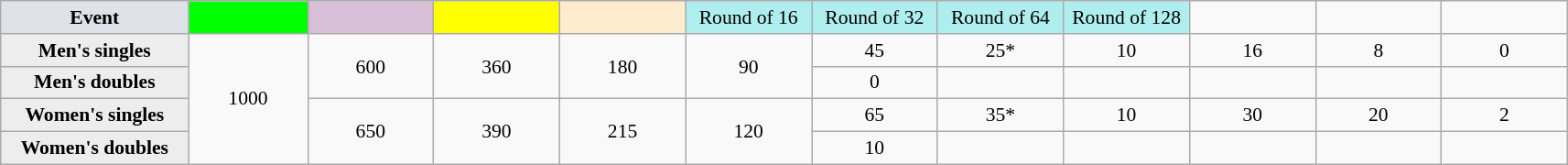<table class=wikitable style=font-size:90%;text-align:center>
<tr>
<td style="width:130px; background:#dfe2e9;"><strong>Event</strong></td>
<td style="width:80px; background:lime;"></td>
<td style="width:85px; background:thistle;"></td>
<td style="width:85px; background:#ff0;"></td>
<td style="width:85px; background:#ffebcd;"></td>
<td style="width:85px; background:#afeeee;">Round of 16</td>
<td style="width:85px; background:#afeeee;">Round of 32</td>
<td style="width:85px; background:#afeeee;">Round of 64</td>
<td style="width:85px; background:#afeeee;">Round of 128</td>
<td width=85></td>
<td width=85></td>
<td width=85></td>
</tr>
<tr>
<th style="background:#ededed;">Men's singles</th>
<td rowspan=4>1000</td>
<td rowspan=2>600</td>
<td rowspan=2>360</td>
<td rowspan=2>180</td>
<td rowspan=2>90</td>
<td>45</td>
<td>25*</td>
<td>10</td>
<td>16</td>
<td>8</td>
<td>0</td>
</tr>
<tr>
<th style="background:#ededed;">Men's doubles</th>
<td>0</td>
<td></td>
<td></td>
<td></td>
<td></td>
<td></td>
</tr>
<tr>
<th style="background:#ededed;">Women's singles</th>
<td rowspan=2>650</td>
<td rowspan=2>390</td>
<td rowspan=2>215</td>
<td rowspan=2>120</td>
<td>65</td>
<td>35*</td>
<td>10</td>
<td>30</td>
<td>20</td>
<td>2</td>
</tr>
<tr>
<th style="background:#ededed;">Women's doubles</th>
<td>10</td>
<td></td>
<td></td>
<td></td>
<td></td>
<td></td>
</tr>
</table>
